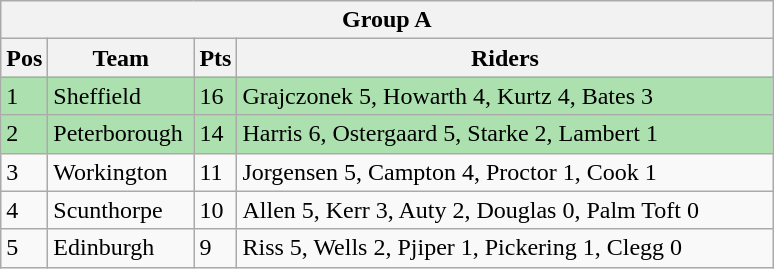<table class="wikitable">
<tr>
<th colspan="4">Group A</th>
</tr>
<tr>
<th width=20>Pos</th>
<th width=90>Team</th>
<th width=20>Pts</th>
<th width=350>Riders</th>
</tr>
<tr style="background:#ACE1AF;">
<td>1</td>
<td align=left>Sheffield</td>
<td>16</td>
<td>Grajczonek 5, Howarth 4, Kurtz 4, Bates 3</td>
</tr>
<tr style="background:#ACE1AF;">
<td>2</td>
<td align=left>Peterborough</td>
<td>14</td>
<td>Harris 6, Ostergaard 5, Starke 2, Lambert 1</td>
</tr>
<tr>
<td>3</td>
<td align=left>Workington</td>
<td>11</td>
<td>Jorgensen 5, Campton 4, Proctor 1, Cook 1</td>
</tr>
<tr>
<td>4</td>
<td align=left>Scunthorpe</td>
<td>10</td>
<td>Allen 5, Kerr 3, Auty 2, Douglas 0, Palm Toft 0</td>
</tr>
<tr>
<td>5</td>
<td align=left>Edinburgh</td>
<td>9</td>
<td>Riss 5, Wells 2, Pjiper 1, Pickering 1, Clegg 0</td>
</tr>
</table>
